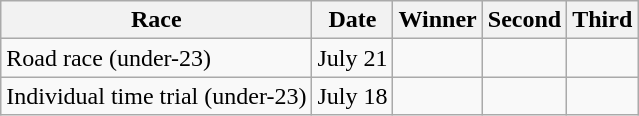<table class="wikitable">
<tr>
<th>Race</th>
<th>Date</th>
<th>Winner</th>
<th>Second</th>
<th>Third</th>
</tr>
<tr>
<td>Road race (under-23)</td>
<td>July 21</td>
<td></td>
<td></td>
<td></td>
</tr>
<tr>
<td>Individual time trial (under-23)</td>
<td>July 18</td>
<td></td>
<td></td>
<td></td>
</tr>
</table>
